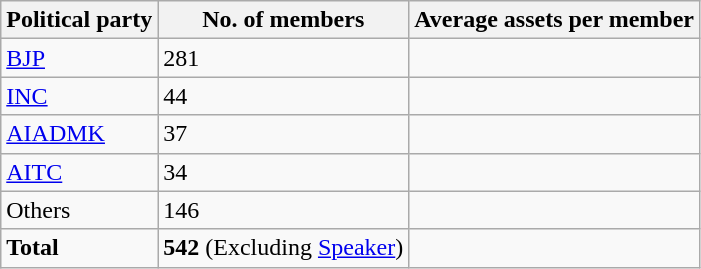<table class="wikitable">
<tr>
<th>Political party</th>
<th>No. of members</th>
<th>Average assets per member</th>
</tr>
<tr>
<td><a href='#'>BJP</a></td>
<td>281</td>
<td></td>
</tr>
<tr>
<td><a href='#'>INC</a></td>
<td>44</td>
<td></td>
</tr>
<tr>
<td><a href='#'>AIADMK</a></td>
<td>37</td>
<td></td>
</tr>
<tr>
<td><a href='#'>AITC</a></td>
<td>34</td>
<td></td>
</tr>
<tr>
<td>Others</td>
<td>146</td>
<td></td>
</tr>
<tr>
<td><strong>Total</strong></td>
<td><strong>542</strong> (Excluding <a href='#'>Speaker</a>)</td>
<td><strong></strong></td>
</tr>
</table>
